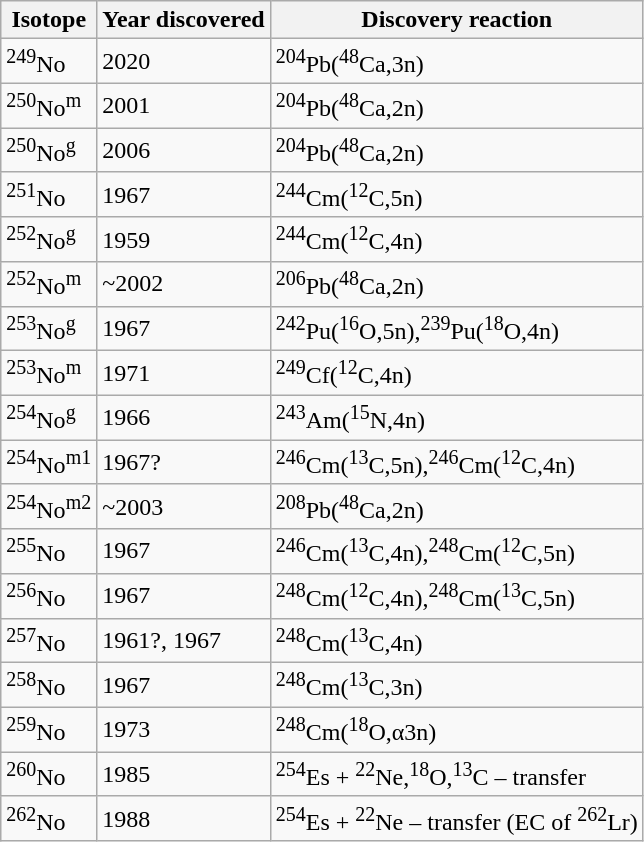<table class="wikitable">
<tr>
<th>Isotope</th>
<th>Year discovered</th>
<th>Discovery reaction</th>
</tr>
<tr id=Nobelium-249>
<td><sup>249</sup>No</td>
<td>2020</td>
<td><sup>204</sup>Pb(<sup>48</sup>Ca,3n)</td>
</tr>
<tr id=Nobelium-250>
<td><sup>250</sup>No<sup>m</sup></td>
<td>2001</td>
<td><sup>204</sup>Pb(<sup>48</sup>Ca,2n)</td>
</tr>
<tr id=Nobelium-250>
<td><sup>250</sup>No<sup>g</sup></td>
<td>2006</td>
<td><sup>204</sup>Pb(<sup>48</sup>Ca,2n)</td>
</tr>
<tr id=Nobelium-251>
<td><sup>251</sup>No</td>
<td>1967</td>
<td><sup>244</sup>Cm(<sup>12</sup>C,5n)</td>
</tr>
<tr id=Nobelium-252>
<td><sup>252</sup>No<sup>g</sup></td>
<td>1959</td>
<td><sup>244</sup>Cm(<sup>12</sup>C,4n)</td>
</tr>
<tr id=Nobelium-252>
<td><sup>252</sup>No<sup>m</sup></td>
<td>~2002</td>
<td><sup>206</sup>Pb(<sup>48</sup>Ca,2n)</td>
</tr>
<tr id=Nobelium-253>
<td><sup>253</sup>No<sup>g</sup></td>
<td>1967</td>
<td><sup>242</sup>Pu(<sup>16</sup>O,5n),<sup>239</sup>Pu(<sup>18</sup>O,4n)</td>
</tr>
<tr id=Nobelium-253>
<td><sup>253</sup>No<sup>m</sup></td>
<td>1971</td>
<td><sup>249</sup>Cf(<sup>12</sup>C,4n)</td>
</tr>
<tr id=Nobelium-254>
<td><sup>254</sup>No<sup>g</sup></td>
<td>1966</td>
<td><sup>243</sup>Am(<sup>15</sup>N,4n)</td>
</tr>
<tr id=Nobelium-254>
<td><sup>254</sup>No<sup>m1</sup></td>
<td>1967?</td>
<td><sup>246</sup>Cm(<sup>13</sup>C,5n),<sup>246</sup>Cm(<sup>12</sup>C,4n)</td>
</tr>
<tr id=Nobelium-254>
<td><sup>254</sup>No<sup>m2</sup></td>
<td>~2003</td>
<td><sup>208</sup>Pb(<sup>48</sup>Ca,2n)</td>
</tr>
<tr id=Nobelium-255>
<td><sup>255</sup>No</td>
<td>1967</td>
<td><sup>246</sup>Cm(<sup>13</sup>C,4n),<sup>248</sup>Cm(<sup>12</sup>C,5n)</td>
</tr>
<tr id=Nobelium-256>
<td><sup>256</sup>No</td>
<td>1967</td>
<td><sup>248</sup>Cm(<sup>12</sup>C,4n),<sup>248</sup>Cm(<sup>13</sup>C,5n)</td>
</tr>
<tr id=Nobelium-257>
<td><sup>257</sup>No</td>
<td>1961?, 1967</td>
<td><sup>248</sup>Cm(<sup>13</sup>C,4n)</td>
</tr>
<tr id=Nobelium-258>
<td><sup>258</sup>No</td>
<td>1967</td>
<td><sup>248</sup>Cm(<sup>13</sup>C,3n)</td>
</tr>
<tr id=Nobelium-259>
<td><sup>259</sup>No</td>
<td>1973</td>
<td><sup>248</sup>Cm(<sup>18</sup>O,α3n)</td>
</tr>
<tr id=Nobelium-260>
<td><sup>260</sup>No</td>
<td>1985</td>
<td><sup>254</sup>Es + <sup>22</sup>Ne,<sup>18</sup>O,<sup>13</sup>C – transfer</td>
</tr>
<tr id=Nobelium-262>
<td><sup>262</sup>No</td>
<td>1988</td>
<td><sup>254</sup>Es + <sup>22</sup>Ne – transfer (EC of <sup>262</sup>Lr)</td>
</tr>
</table>
